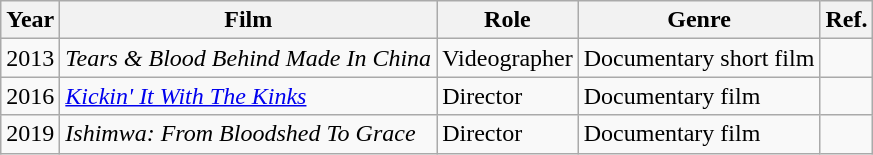<table class="wikitable">
<tr>
<th>Year</th>
<th>Film</th>
<th>Role</th>
<th>Genre</th>
<th>Ref.</th>
</tr>
<tr>
<td>2013</td>
<td><em>Tears & Blood Behind Made In China</em></td>
<td>Videographer</td>
<td>Documentary short film</td>
<td></td>
</tr>
<tr>
<td>2016</td>
<td><em><a href='#'>Kickin' It With The Kinks</a></em></td>
<td>Director</td>
<td>Documentary film</td>
<td></td>
</tr>
<tr>
<td>2019</td>
<td><em>Ishimwa: From Bloodshed To Grace</em></td>
<td>Director</td>
<td>Documentary film</td>
<td></td>
</tr>
</table>
